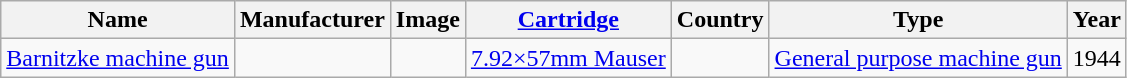<table class="wikitable sortable">
<tr>
<th>Name</th>
<th>Manufacturer</th>
<th class="unsortable">Image</th>
<th><a href='#'>Cartridge</a></th>
<th>Country</th>
<th>Type</th>
<th>Year</th>
</tr>
<tr>
<td><a href='#'>Barnitzke machine gun</a></td>
<td></td>
<td></td>
<td><a href='#'>7.92×57mm Mauser</a></td>
<td></td>
<td><a href='#'>General purpose machine gun</a></td>
<td>1944</td>
</tr>
</table>
